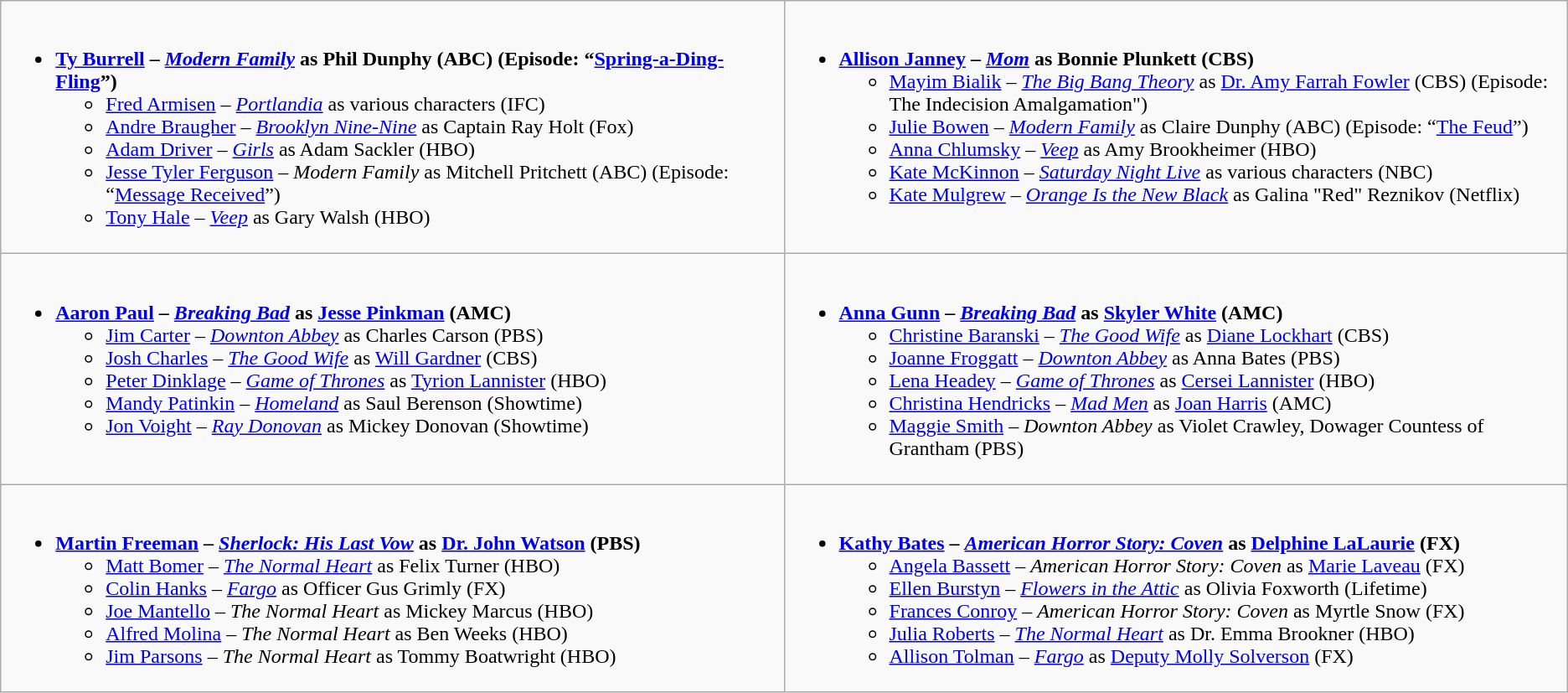<table class="wikitable">
<tr>
<td style="vertical-align:top;" width="50%"><br><ul><li><strong><a href='#'>Ty Burrell</a> – <em><a href='#'>Modern Family</a></em> as Phil Dunphy (ABC) (Episode: “<a href='#'>Spring-a-Ding-Fling</a>”)</strong><ul><li><a href='#'>Fred Armisen</a> – <em><a href='#'>Portlandia</a></em> as various characters (IFC)</li><li><a href='#'>Andre Braugher</a> – <em><a href='#'>Brooklyn Nine-Nine</a></em> as Captain Ray Holt (Fox)</li><li><a href='#'>Adam Driver</a> – <em><a href='#'>Girls</a></em> as Adam Sackler (HBO)</li><li><a href='#'>Jesse Tyler Ferguson</a> – <em>Modern Family</em> as Mitchell Pritchett (ABC) (Episode: “<a href='#'>Message Received</a>”)</li><li><a href='#'>Tony Hale</a> – <em><a href='#'>Veep</a></em> as Gary Walsh (HBO)</li></ul></li></ul></td>
<td style="vertical-align:top;" width="50%"><br><ul><li><strong><a href='#'>Allison Janney</a> – <em><a href='#'>Mom</a></em> as Bonnie Plunkett (CBS)</strong><ul><li><a href='#'>Mayim Bialik</a> – <em><a href='#'>The Big Bang Theory</a></em> as <a href='#'>Dr. Amy Farrah Fowler</a> (CBS) (Episode: The Indecision Amalgamation")</li><li><a href='#'>Julie Bowen</a> – <em><a href='#'>Modern Family</a></em> as Claire Dunphy (ABC) (Episode: “<a href='#'>The Feud</a>”)</li><li><a href='#'>Anna Chlumsky</a> – <em><a href='#'>Veep</a></em> as Amy Brookheimer (HBO)</li><li><a href='#'>Kate McKinnon</a> – <em><a href='#'>Saturday Night Live</a></em> as various characters (NBC)</li><li><a href='#'>Kate Mulgrew</a> – <em><a href='#'>Orange Is the New Black</a></em> as Galina "Red" Reznikov (Netflix)</li></ul></li></ul></td>
</tr>
<tr>
<td style="vertical-align:top;" width="50%"><br><ul><li><strong><a href='#'>Aaron Paul</a> – <em><a href='#'>Breaking Bad</a></em> as <a href='#'>Jesse Pinkman</a> (AMC)</strong><ul><li><a href='#'>Jim Carter</a> – <em><a href='#'>Downton Abbey</a></em> as Charles Carson (PBS)</li><li><a href='#'>Josh Charles</a> – <em><a href='#'>The Good Wife</a></em> as <a href='#'>Will Gardner</a> (CBS)</li><li><a href='#'>Peter Dinklage</a> – <em><a href='#'>Game of Thrones</a></em> as <a href='#'>Tyrion Lannister</a> (HBO)</li><li><a href='#'>Mandy Patinkin</a> – <em><a href='#'>Homeland</a></em> as Saul Berenson (Showtime)</li><li><a href='#'>Jon Voight</a> – <em><a href='#'>Ray Donovan</a></em> as Mickey Donovan (Showtime)</li></ul></li></ul></td>
<td style="vertical-align:top;" width="50%"><br><ul><li><strong><a href='#'>Anna Gunn</a> – <em><a href='#'>Breaking Bad</a></em> as <a href='#'>Skyler White</a> (AMC)</strong><ul><li><a href='#'>Christine Baranski</a> – <em><a href='#'>The Good Wife</a></em> as <a href='#'>Diane Lockhart</a> (CBS)</li><li><a href='#'>Joanne Froggatt</a> – <em><a href='#'>Downton Abbey</a></em> as Anna Bates (PBS)</li><li><a href='#'>Lena Headey</a> – <em><a href='#'>Game of Thrones</a></em> as <a href='#'>Cersei Lannister</a> (HBO)</li><li><a href='#'>Christina Hendricks</a> – <em><a href='#'>Mad Men</a></em> as <a href='#'>Joan Harris</a> (AMC)</li><li><a href='#'>Maggie Smith</a> – <em>Downton Abbey</em> as Violet Crawley, Dowager Countess of Grantham (PBS)</li></ul></li></ul></td>
</tr>
<tr>
<td style="vertical-align:top;" width="50%"><br><ul><li><strong><a href='#'>Martin Freeman</a> – <em><a href='#'>Sherlock: His Last Vow</a></em> as <a href='#'>Dr. John Watson</a> (PBS)</strong><ul><li><a href='#'>Matt Bomer</a> – <em><a href='#'>The Normal Heart</a></em> as Felix Turner (HBO)</li><li><a href='#'>Colin Hanks</a> – <em><a href='#'>Fargo</a></em> as Officer Gus Grimly (FX)</li><li><a href='#'>Joe Mantello</a> – <em>The Normal Heart</em> as Mickey Marcus (HBO)</li><li><a href='#'>Alfred Molina</a> – <em>The Normal Heart</em> as Ben Weeks (HBO)</li><li><a href='#'>Jim Parsons</a> – <em>The Normal Heart</em> as Tommy Boatwright (HBO)</li></ul></li></ul></td>
<td style="vertical-align:top;" width="50%"><br><ul><li><strong><a href='#'>Kathy Bates</a> – <em><a href='#'>American Horror Story: Coven</a></em> as <a href='#'>Delphine LaLaurie</a> (FX)</strong><ul><li><a href='#'>Angela Bassett</a> – <em>American Horror Story: Coven</em> as <a href='#'>Marie Laveau</a> (FX)</li><li><a href='#'>Ellen Burstyn</a> – <em><a href='#'>Flowers in the Attic</a></em> as Olivia Foxworth (Lifetime)</li><li><a href='#'>Frances Conroy</a> – <em>American Horror Story: Coven</em> as Myrtle Snow (FX)</li><li><a href='#'>Julia Roberts</a> – <em><a href='#'>The Normal Heart</a></em> as Dr. Emma Brookner (HBO)</li><li><a href='#'>Allison Tolman</a> – <em><a href='#'>Fargo</a></em> as <a href='#'>Deputy Molly Solverson</a> (FX)</li></ul></li></ul></td>
</tr>
</table>
